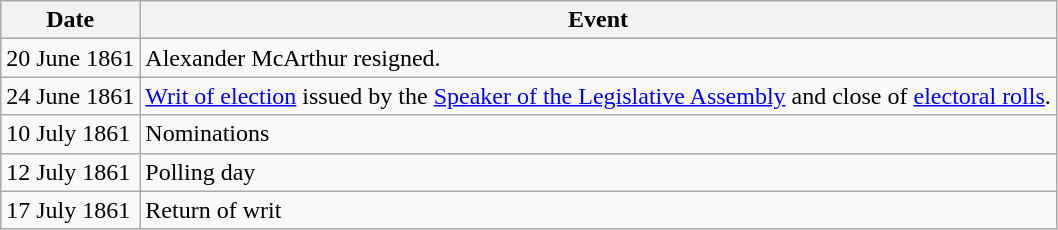<table class="wikitable">
<tr>
<th>Date</th>
<th>Event</th>
</tr>
<tr>
<td>20 June 1861</td>
<td>Alexander McArthur resigned.</td>
</tr>
<tr>
<td>24 June 1861</td>
<td><a href='#'>Writ of election</a> issued by the <a href='#'>Speaker of the Legislative Assembly</a> and close of <a href='#'>electoral rolls</a>.</td>
</tr>
<tr>
<td>10 July 1861</td>
<td>Nominations</td>
</tr>
<tr>
<td>12 July 1861</td>
<td>Polling day</td>
</tr>
<tr>
<td>17 July 1861</td>
<td>Return of writ</td>
</tr>
</table>
